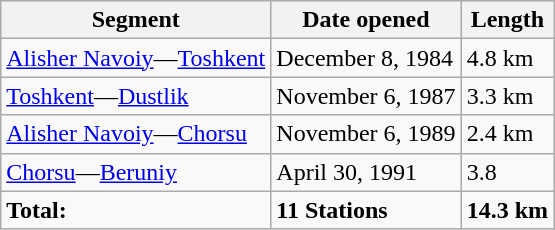<table class="wikitable" style="border-collapse: collapse; text-align: left;">
<tr>
<th>Segment</th>
<th>Date opened</th>
<th>Length</th>
</tr>
<tr>
<td style="text-align: left;"><a href='#'>Alisher Navoiy</a>—<a href='#'>Toshkent</a></td>
<td>December 8, 1984</td>
<td>4.8 km</td>
</tr>
<tr>
<td style="text-align: left;"><a href='#'>Toshkent</a>—<a href='#'>Dustlik</a></td>
<td>November 6, 1987</td>
<td>3.3 km</td>
</tr>
<tr>
<td style="text-align: left;"><a href='#'>Alisher Navoiy</a>—<a href='#'>Chorsu</a></td>
<td>November 6, 1989</td>
<td>2.4 km</td>
</tr>
<tr>
<td style="text-align: left;"><a href='#'>Chorsu</a>—<a href='#'>Beruniy</a></td>
<td>April 30, 1991</td>
<td>3.8</td>
</tr>
<tr>
<td style="text-align: left;"><strong>Total:</strong></td>
<td><strong>11 Stations</strong></td>
<td><strong>14.3 km</strong></td>
</tr>
</table>
